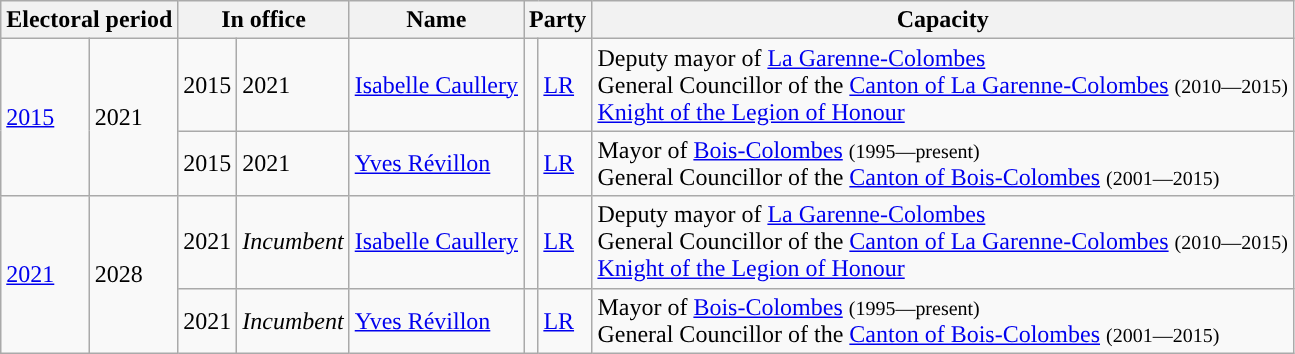<table class="wikitable">
<tr>
<th colspan="2">Electoral period</th>
<th colspan="2">In office</th>
<th>Name</th>
<th colspan="2">Party</th>
<th>Capacity</th>
</tr>
<tr>
<td rowspan="2"><a href='#'>2015</a></td>
<td rowspan="2">2021</td>
<td>2015</td>
<td>2021</td>
<td><a href='#'>Isabelle Caullery</a></td>
<td style="background:"></td>
<td><a href='#'>LR</a></td>
<td>Deputy mayor of <a href='#'>La Garenne-Colombes</a><br>General Councillor of the <a href='#'>Canton of La Garenne-Colombes</a> <small>(2010—2015)</small><br><a href='#'>Knight of the Legion of Honour</a></td>
</tr>
<tr>
<td>2015</td>
<td>2021</td>
<td><a href='#'>Yves Révillon</a></td>
<td style="background:"></td>
<td><a href='#'>LR</a></td>
<td>Mayor of <a href='#'>Bois-Colombes</a> <small>(1995—present)</small><br>General Councillor of the <a href='#'>Canton of Bois-Colombes</a> <small>(2001—2015)</small></td>
</tr>
<tr>
<td rowspan="2"><a href='#'>2021</a></td>
<td rowspan="2">2028</td>
<td>2021</td>
<td><em>Incumbent</em></td>
<td><a href='#'>Isabelle Caullery</a></td>
<td style="background:"></td>
<td><a href='#'>LR</a></td>
<td>Deputy mayor of <a href='#'>La Garenne-Colombes</a><br>General Councillor of the <a href='#'>Canton of La Garenne-Colombes</a> <small>(2010—2015)</small><br><a href='#'>Knight of the Legion of Honour</a></td>
</tr>
<tr>
<td>2021</td>
<td><em>Incumbent</em></td>
<td><a href='#'>Yves Révillon</a></td>
<td style="background:"></td>
<td><a href='#'>LR</a></td>
<td>Mayor of <a href='#'>Bois-Colombes</a> <small>(1995—present)<br></small>General Councillor of the <a href='#'>Canton of Bois-Colombes</a> <small>(2001—2015)</small></td>
</tr>
</table>
